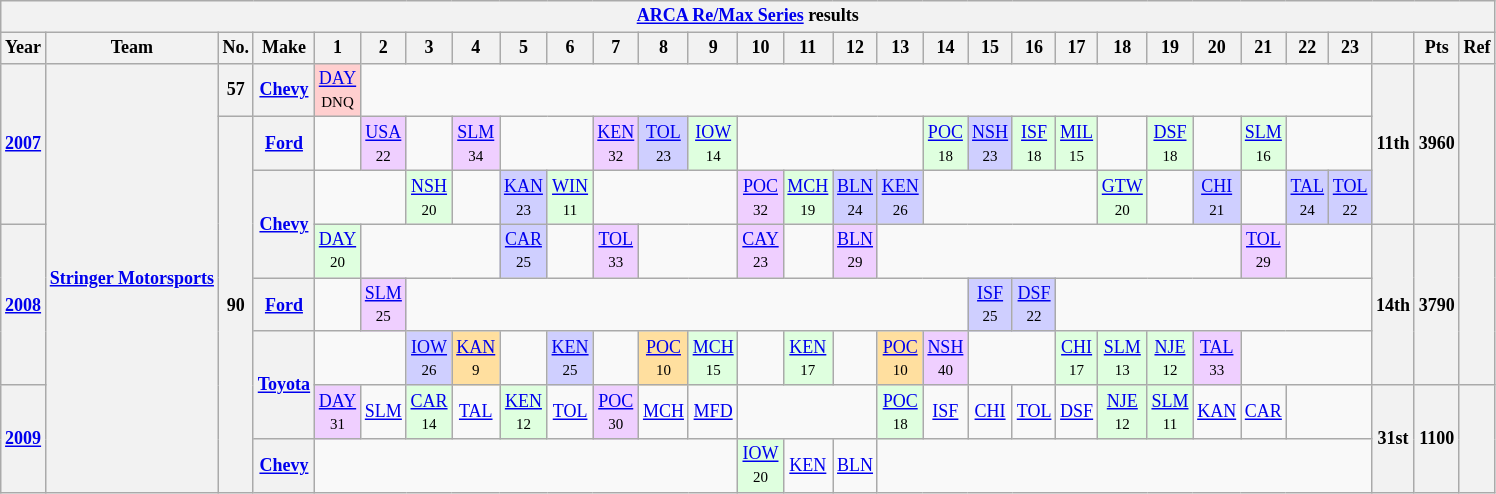<table class="wikitable" style="text-align:center; font-size:75%">
<tr>
<th colspan=45><a href='#'>ARCA Re/Max Series</a> results</th>
</tr>
<tr>
<th>Year</th>
<th>Team</th>
<th>No.</th>
<th>Make</th>
<th>1</th>
<th>2</th>
<th>3</th>
<th>4</th>
<th>5</th>
<th>6</th>
<th>7</th>
<th>8</th>
<th>9</th>
<th>10</th>
<th>11</th>
<th>12</th>
<th>13</th>
<th>14</th>
<th>15</th>
<th>16</th>
<th>17</th>
<th>18</th>
<th>19</th>
<th>20</th>
<th>21</th>
<th>22</th>
<th>23</th>
<th></th>
<th>Pts</th>
<th>Ref</th>
</tr>
<tr>
<th rowspan=3><a href='#'>2007</a></th>
<th rowspan=8><a href='#'>Stringer Motorsports</a></th>
<th>57</th>
<th><a href='#'>Chevy</a></th>
<td style="background:#FFCFCF;"><a href='#'>DAY</a><br><small>DNQ</small></td>
<td colspan=22></td>
<th rowspan=3>11th</th>
<th rowspan=3>3960</th>
<th rowspan=3></th>
</tr>
<tr>
<th rowspan=7>90</th>
<th><a href='#'>Ford</a></th>
<td></td>
<td style="background:#EFCFFF;"><a href='#'>USA</a><br><small>22</small></td>
<td></td>
<td style="background:#EFCFFF;"><a href='#'>SLM</a><br><small>34</small></td>
<td colspan=2></td>
<td style="background:#EFCFFF;"><a href='#'>KEN</a><br><small>32</small></td>
<td style="background:#CFCFFF;"><a href='#'>TOL</a><br><small>23</small></td>
<td style="background:#DFFFDF;"><a href='#'>IOW</a><br><small>14</small></td>
<td colspan=4></td>
<td style="background:#DFFFDF;"><a href='#'>POC</a><br><small>18</small></td>
<td style="background:#CFCFFF;"><a href='#'>NSH</a><br><small>23</small></td>
<td style="background:#DFFFDF;"><a href='#'>ISF</a><br><small>18</small></td>
<td style="background:#DFFFDF;"><a href='#'>MIL</a><br><small>15</small></td>
<td></td>
<td style="background:#DFFFDF;"><a href='#'>DSF</a><br><small>18</small></td>
<td></td>
<td style="background:#DFFFDF;"><a href='#'>SLM</a><br><small>16</small></td>
<td colspan=2></td>
</tr>
<tr>
<th rowspan=2><a href='#'>Chevy</a></th>
<td colspan=2></td>
<td style="background:#DFFFDF;"><a href='#'>NSH</a><br><small>20</small></td>
<td></td>
<td style="background:#CFCFFF;"><a href='#'>KAN</a><br><small>23</small></td>
<td style="background:#DFFFDF;"><a href='#'>WIN</a><br><small>11</small></td>
<td colspan=3></td>
<td style="background:#EFCFFF;"><a href='#'>POC</a><br><small>32</small></td>
<td style="background:#DFFFDF;"><a href='#'>MCH</a><br><small>19</small></td>
<td style="background:#CFCFFF;"><a href='#'>BLN</a><br><small>24</small></td>
<td style="background:#CFCFFF;"><a href='#'>KEN</a><br><small>26</small></td>
<td colspan=4></td>
<td style="background:#DFFFDF;"><a href='#'>GTW</a><br><small>20</small></td>
<td></td>
<td style="background:#CFCFFF;"><a href='#'>CHI</a><br><small>21</small></td>
<td></td>
<td style="background:#CFCFFF;"><a href='#'>TAL</a><br><small>24</small></td>
<td style="background:#CFCFFF;"><a href='#'>TOL</a><br><small>22</small></td>
</tr>
<tr>
<th rowspan=3><a href='#'>2008</a></th>
<td style="background:#DFFFDF;"><a href='#'>DAY</a><br><small>20</small></td>
<td colspan=3></td>
<td style="background:#CFCFFF;"><a href='#'>CAR</a><br><small>25</small></td>
<td></td>
<td style="background:#EFCFFF;"><a href='#'>TOL</a><br><small>33</small></td>
<td colspan=2></td>
<td style="background:#EFCFFF;"><a href='#'>CAY</a><br><small>23</small></td>
<td></td>
<td style="background:#EFCFFF;"><a href='#'>BLN</a><br><small>29</small></td>
<td colspan=8></td>
<td style="background:#EFCFFF;"><a href='#'>TOL</a><br><small>29</small></td>
<td colspan=2></td>
<th rowspan=3>14th</th>
<th rowspan=3>3790</th>
<th rowspan=3></th>
</tr>
<tr>
<th><a href='#'>Ford</a></th>
<td></td>
<td style="background:#EFCFFF;"><a href='#'>SLM</a><br><small>25</small></td>
<td colspan=12></td>
<td style="background:#CFCFFF;"><a href='#'>ISF</a><br><small>25</small></td>
<td style="background:#CFCFFF;"><a href='#'>DSF</a><br><small>22</small></td>
<td colspan=7></td>
</tr>
<tr>
<th rowspan=2><a href='#'>Toyota</a></th>
<td colspan=2></td>
<td style="background:#CFCFFF;"><a href='#'>IOW</a><br><small>26</small></td>
<td style="background:#FFDF9F;"><a href='#'>KAN</a><br><small>9</small></td>
<td></td>
<td style="background:#CFCFFF;"><a href='#'>KEN</a><br><small>25</small></td>
<td></td>
<td style="background:#FFDF9F;"><a href='#'>POC</a><br><small>10</small></td>
<td style="background:#DFFFDF;"><a href='#'>MCH</a><br><small>15</small></td>
<td></td>
<td style="background:#DFFFDF;"><a href='#'>KEN</a><br><small>17</small></td>
<td></td>
<td style="background:#FFDF9F;"><a href='#'>POC</a><br><small>10</small></td>
<td style="background:#EFCFFF;"><a href='#'>NSH</a><br><small>40</small></td>
<td colspan=2></td>
<td style="background:#DFFFDF;"><a href='#'>CHI</a><br><small>17</small></td>
<td style="background:#DFFFDF;"><a href='#'>SLM</a><br><small>13</small></td>
<td style="background:#DFFFDF;"><a href='#'>NJE</a><br><small>12</small></td>
<td style="background:#EFCFFF;"><a href='#'>TAL</a><br><small>33</small></td>
<td colspan=3></td>
</tr>
<tr>
<th rowspan=2><a href='#'>2009</a></th>
<td style="background:#EFCFFF;"><a href='#'>DAY</a><br><small>31</small></td>
<td><a href='#'>SLM</a></td>
<td style="background:#DFFFDF;"><a href='#'>CAR</a><br><small>14</small></td>
<td><a href='#'>TAL</a></td>
<td style="background:#DFFFDF;"><a href='#'>KEN</a><br><small>12</small></td>
<td><a href='#'>TOL</a></td>
<td style="background:#EFCFFF;"><a href='#'>POC</a><br><small>30</small></td>
<td><a href='#'>MCH</a></td>
<td><a href='#'>MFD</a></td>
<td colspan=3></td>
<td style="background:#DFFFDF;"><a href='#'>POC</a><br><small>18</small></td>
<td><a href='#'>ISF</a></td>
<td><a href='#'>CHI</a></td>
<td><a href='#'>TOL</a></td>
<td><a href='#'>DSF</a></td>
<td style="background:#DFFFDF;"><a href='#'>NJE</a><br><small>12</small></td>
<td style="background:#DFFFDF;"><a href='#'>SLM</a><br><small>11</small></td>
<td><a href='#'>KAN</a></td>
<td><a href='#'>CAR</a></td>
<td colspan=2></td>
<th rowspan=2>31st</th>
<th rowspan=2>1100</th>
<th rowspan=2></th>
</tr>
<tr>
<th><a href='#'>Chevy</a></th>
<td colspan=9></td>
<td style="background:#DFFFDF;"><a href='#'>IOW</a><br><small>20</small></td>
<td><a href='#'>KEN</a></td>
<td><a href='#'>BLN</a></td>
<td colspan=11></td>
</tr>
</table>
